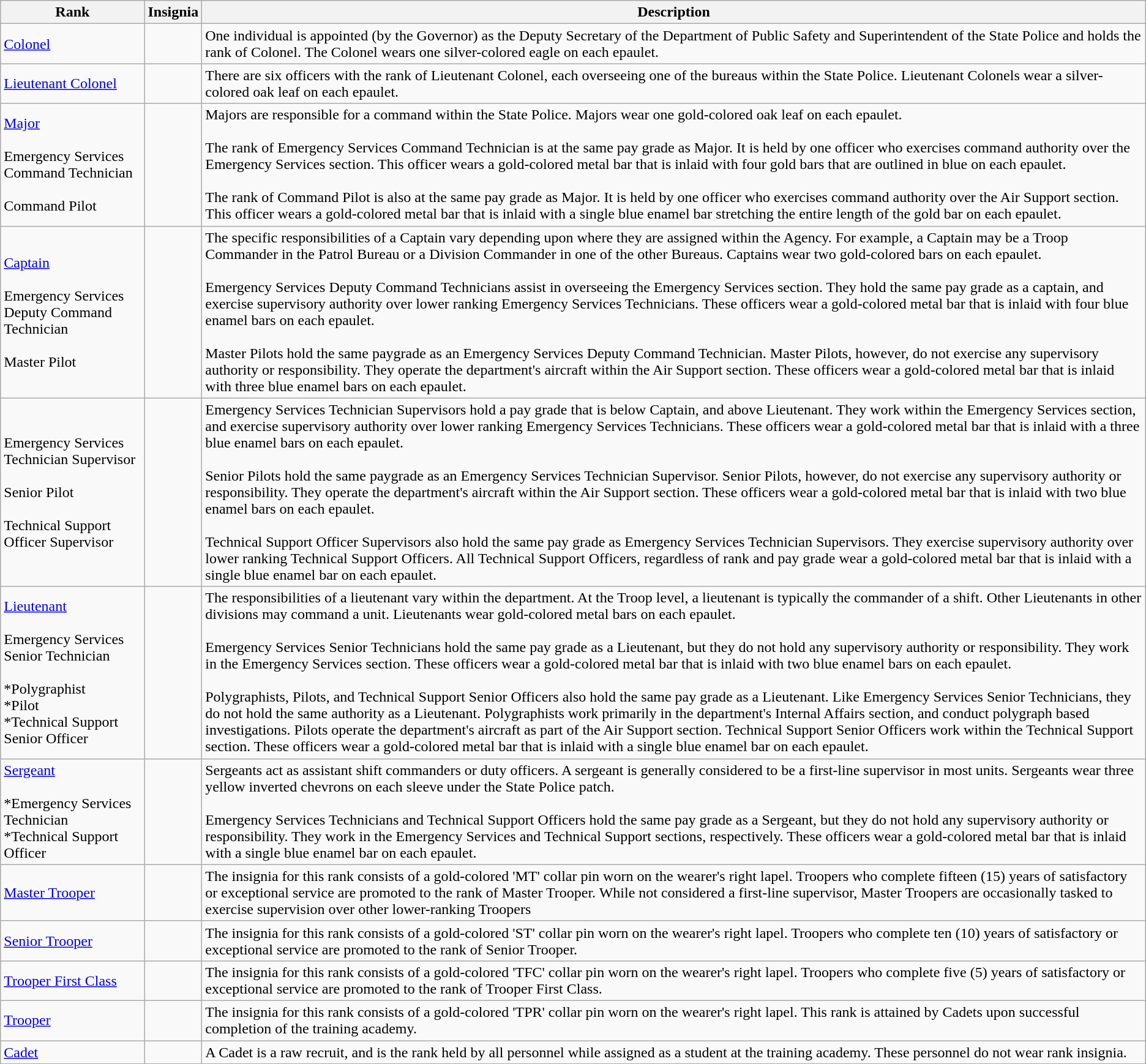<table class="wikitable">
<tr>
<th>Rank</th>
<th>Insignia</th>
<th>Description</th>
</tr>
<tr>
<td><a href='#'>Colonel</a></td>
<td></td>
<td>One individual is appointed (by the Governor) as the Deputy Secretary of the Department of Public Safety and Superintendent of the State Police and holds the rank of Colonel. The Colonel wears one silver-colored eagle on each epaulet.</td>
</tr>
<tr>
<td><a href='#'>Lieutenant Colonel</a></td>
<td></td>
<td>There are six officers with the rank of Lieutenant Colonel, each overseeing one of the bureaus within the State Police. Lieutenant Colonels wear a silver-colored oak leaf on each epaulet.</td>
</tr>
<tr>
<td><a href='#'>Major</a><br><br>Emergency Services Command Technician<br><br>Command Pilot</td>
<td><br><br></td>
<td>Majors are responsible for a command within the State Police. Majors wear one gold-colored oak leaf on each epaulet.<br><br>The rank of Emergency Services Command Technician is at the same pay grade as Major.  It is held by one officer who exercises command authority over the Emergency Services section.  This officer wears a gold-colored metal bar that is inlaid with four gold bars that are outlined in blue on each epaulet.<br><br>The rank of Command Pilot is also at the same pay grade as Major.  It is held by one officer who exercises command authority over the Air Support section.  This officer wears a gold-colored metal bar that is inlaid with a single blue enamel bar stretching the entire length of the gold bar on each epaulet.</td>
</tr>
<tr>
<td><a href='#'>Captain</a><br><br>Emergency Services Deputy Command Technician<br><br>Master Pilot</td>
<td><br><br></td>
<td>The specific responsibilities of a Captain vary depending upon where they are assigned within the Agency. For example, a Captain may be a Troop Commander in the Patrol Bureau or a Division Commander in one of the other Bureaus. Captains wear two gold-colored bars on each epaulet.<br><br>Emergency Services Deputy Command Technicians assist in overseeing the Emergency Services section.  They hold the same pay grade as a captain, and exercise supervisory authority over lower ranking Emergency Services Technicians.  These officers wear a gold-colored metal bar that is inlaid with four blue enamel bars on each epaulet.<br><br>Master Pilots hold the same paygrade as an Emergency Services Deputy Command Technician.  Master Pilots, however, do not exercise any supervisory authority or responsibility.  They operate the department's aircraft within the Air Support section.  These officers wear a gold-colored metal bar that is inlaid with three blue enamel bars on each epaulet.</td>
</tr>
<tr>
<td>Emergency Services Technician Supervisor<br><br>Senior Pilot<br><br>Technical Support Officer Supervisor</td>
<td><br><br></td>
<td>Emergency Services Technician Supervisors hold a pay grade that is below Captain, and above Lieutenant.  They work within the Emergency Services section, and exercise supervisory authority over lower ranking Emergency Services Technicians.  These officers wear a gold-colored metal bar that is inlaid with a three blue enamel bars on each epaulet.<br><br>Senior Pilots hold the same paygrade as an Emergency Services Technician Supervisor.  Senior Pilots, however, do not exercise any supervisory authority or responsibility.  They operate the department's aircraft within the Air Support section.  These officers wear a gold-colored metal bar that is inlaid with two blue enamel bars on each epaulet.<br><br>Technical Support Officer Supervisors also hold the same pay grade as Emergency Services Technician Supervisors.  They exercise supervisory authority over lower ranking Technical Support Officers.  All Technical Support Officers, regardless of rank and pay grade wear a gold-colored metal bar that is inlaid with a single blue enamel bar on each epaulet.</td>
</tr>
<tr>
<td><a href='#'>Lieutenant</a><br><br>Emergency Services Senior Technician<br><br>*Polygraphist<br>*Pilot<br>*Technical Support Senior Officer</td>
<td><br><br><br></td>
<td>The responsibilities of a lieutenant vary within the department. At the Troop level, a lieutenant is typically the commander of a shift. Other Lieutenants in other divisions may command a unit. Lieutenants wear gold-colored metal bars on each epaulet.<br><br>Emergency Services Senior Technicians hold the same pay grade as a Lieutenant, but they do not hold any supervisory authority or responsibility. They work in the Emergency Services section. These officers wear a gold-colored metal bar that is inlaid with two blue enamel bars on each epaulet.<br><br>Polygraphists, Pilots, and Technical Support Senior Officers also hold the same pay grade as a Lieutenant.  Like Emergency Services Senior Technicians, they do not hold the same authority as a Lieutenant.  Polygraphists work primarily in the department's Internal Affairs section, and conduct polygraph based investigations.  Pilots operate the department's aircraft as part of the Air Support section.  Technical Support Senior Officers work within the Technical Support section.  These officers wear a gold-colored metal bar that is inlaid with a single blue enamel bar on each epaulet.</td>
</tr>
<tr>
<td><a href='#'>Sergeant</a><br><br>*Emergency Services Technician<br>*Technical Support Officer</td>
<td><br></td>
<td>Sergeants act as assistant shift commanders or duty officers. A sergeant is generally considered to be a first-line supervisor in most units.  Sergeants wear three yellow inverted chevrons on each sleeve under the State Police patch.<br><br> Emergency Services Technicians and Technical Support Officers hold the same pay grade as a Sergeant, but they do not hold any supervisory authority or responsibility.  They work in the Emergency Services and Technical Support sections, respectively.  These officers wear a gold-colored metal bar that is inlaid with a single blue enamel bar on each epaulet.</td>
</tr>
<tr>
<td><a href='#'>Master Trooper</a></td>
<td></td>
<td>The insignia for this rank consists of a gold-colored 'MT' collar pin worn on the wearer's right lapel. Troopers who complete fifteen (15) years of satisfactory or exceptional service are promoted to the rank of Master Trooper.  While not considered a first-line supervisor, Master Troopers are occasionally tasked to exercise supervision over other lower-ranking Troopers</td>
</tr>
<tr>
<td><a href='#'>Senior Trooper</a></td>
<td></td>
<td>The insignia for this rank consists of a gold-colored 'ST' collar pin worn on the wearer's right lapel. Troopers who complete ten (10) years of satisfactory or exceptional service are promoted to the rank of Senior Trooper.</td>
</tr>
<tr>
<td><a href='#'>Trooper First Class</a></td>
<td></td>
<td>The insignia for this rank consists of a gold-colored 'TFC' collar pin worn on the wearer's right lapel. Troopers who complete five (5) years of satisfactory or exceptional service are promoted to the rank of Trooper First Class.</td>
</tr>
<tr>
<td><a href='#'>Trooper</a></td>
<td></td>
<td>The insignia for this rank consists of a gold-colored 'TPR' collar pin worn on the wearer's right lapel. This rank is attained by Cadets upon successful completion of the training academy.</td>
</tr>
<tr>
<td><a href='#'>Cadet</a></td>
<td></td>
<td>A Cadet is a raw recruit, and is the rank held by all personnel while assigned as a student at the training academy. These personnel do not wear rank insignia.</td>
</tr>
</table>
